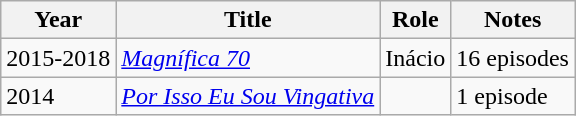<table class="wikitable">
<tr>
<th>Year</th>
<th>Title</th>
<th>Role</th>
<th>Notes</th>
</tr>
<tr>
<td>2015-2018</td>
<td><em><a href='#'>Magnífica 70</a></em></td>
<td>Inácio</td>
<td>16 episodes</td>
</tr>
<tr>
<td>2014</td>
<td><em><a href='#'>Por Isso Eu Sou Vingativa</a></em></td>
<td></td>
<td>1 episode</td>
</tr>
</table>
